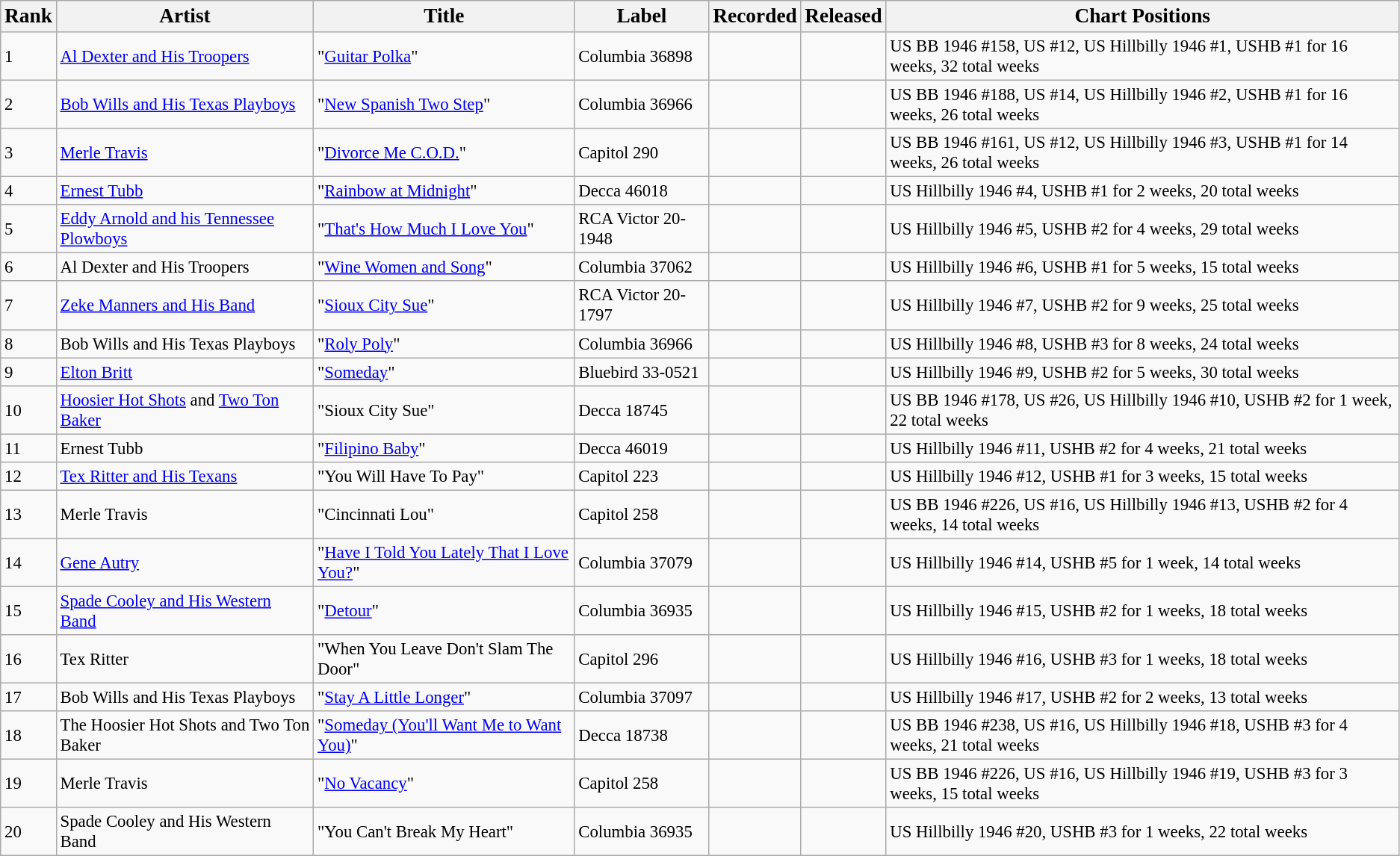<table class="wikitable" style="font-size:95%;">
<tr>
<th><big>Rank</big></th>
<th><big>Artist</big></th>
<th><big>Title</big></th>
<th><big>Label</big></th>
<th><big>Recorded</big></th>
<th><big>Released</big></th>
<th><big>Chart Positions</big></th>
</tr>
<tr>
<td>1</td>
<td><a href='#'>Al Dexter and His Troopers</a></td>
<td>"<a href='#'>Guitar Polka</a>"</td>
<td>Columbia 36898</td>
<td></td>
<td></td>
<td>US BB 1946 #158, US #12, US Hillbilly 1946 #1, USHB #1 for 16 weeks, 32 total weeks</td>
</tr>
<tr>
<td>2</td>
<td><a href='#'>Bob Wills and His Texas Playboys</a></td>
<td>"<a href='#'>New Spanish Two Step</a>"</td>
<td>Columbia 36966</td>
<td></td>
<td></td>
<td>US BB 1946 #188, US #14, US Hillbilly 1946 #2, USHB #1 for 16 weeks, 26 total weeks</td>
</tr>
<tr>
<td>3</td>
<td><a href='#'>Merle Travis</a></td>
<td>"<a href='#'>Divorce Me C.O.D.</a>"</td>
<td>Capitol 290</td>
<td></td>
<td></td>
<td>US BB 1946 #161, US #12, US Hillbilly 1946 #3, USHB #1 for 14 weeks, 26 total weeks</td>
</tr>
<tr>
<td>4</td>
<td><a href='#'>Ernest Tubb</a></td>
<td>"<a href='#'>Rainbow at Midnight</a>"</td>
<td>Decca 46018</td>
<td></td>
<td></td>
<td>US Hillbilly 1946 #4, USHB #1 for 2 weeks, 20 total weeks</td>
</tr>
<tr>
<td>5</td>
<td><a href='#'>Eddy Arnold and his Tennessee Plowboys</a></td>
<td>"<a href='#'>That's How Much I Love You</a>"</td>
<td>RCA Victor 20-1948</td>
<td></td>
<td></td>
<td>US Hillbilly 1946 #5, USHB #2 for 4 weeks, 29 total weeks</td>
</tr>
<tr>
<td>6</td>
<td>Al Dexter and His Troopers</td>
<td>"<a href='#'>Wine Women and Song</a>"</td>
<td>Columbia 37062</td>
<td></td>
<td></td>
<td>US Hillbilly 1946 #6, USHB #1 for 5 weeks, 15 total weeks</td>
</tr>
<tr>
<td>7</td>
<td><a href='#'>Zeke Manners and His Band</a></td>
<td>"<a href='#'>Sioux City Sue</a>"</td>
<td>RCA Victor 20-1797</td>
<td></td>
<td></td>
<td>US Hillbilly 1946 #7, USHB #2 for 9 weeks, 25 total weeks</td>
</tr>
<tr>
<td>8</td>
<td>Bob Wills and His Texas Playboys</td>
<td>"<a href='#'>Roly Poly</a>"</td>
<td>Columbia 36966</td>
<td></td>
<td></td>
<td>US Hillbilly 1946 #8, USHB #3 for 8 weeks, 24 total weeks</td>
</tr>
<tr>
<td>9</td>
<td><a href='#'>Elton Britt</a></td>
<td>"<a href='#'>Someday</a>"</td>
<td>Bluebird 33-0521</td>
<td></td>
<td></td>
<td>US Hillbilly 1946 #9, USHB #2 for 5 weeks, 30 total weeks</td>
</tr>
<tr>
<td>10</td>
<td><a href='#'>Hoosier Hot Shots</a> and <a href='#'>Two Ton Baker</a></td>
<td>"Sioux City Sue"</td>
<td>Decca 18745</td>
<td></td>
<td></td>
<td>US BB 1946 #178, US #26, US Hillbilly 1946 #10, USHB #2 for 1 week, 22 total weeks</td>
</tr>
<tr>
<td>11</td>
<td>Ernest Tubb</td>
<td>"<a href='#'>Filipino Baby</a>"</td>
<td>Decca 46019</td>
<td></td>
<td></td>
<td>US Hillbilly 1946 #11, USHB #2 for 4 weeks, 21 total weeks</td>
</tr>
<tr>
<td>12</td>
<td><a href='#'>Tex Ritter and His Texans</a></td>
<td>"You Will Have To Pay"</td>
<td>Capitol 223</td>
<td></td>
<td></td>
<td>US Hillbilly 1946 #12, USHB #1 for 3 weeks, 15 total weeks</td>
</tr>
<tr>
<td>13</td>
<td>Merle Travis</td>
<td>"Cincinnati Lou"</td>
<td>Capitol 258</td>
<td></td>
<td></td>
<td>US BB 1946 #226, US #16, US Hillbilly 1946 #13, USHB #2 for 4 weeks, 14 total weeks</td>
</tr>
<tr>
<td>14</td>
<td><a href='#'>Gene Autry</a></td>
<td>"<a href='#'>Have I Told You Lately That I Love You?</a>"</td>
<td>Columbia 37079</td>
<td></td>
<td></td>
<td>US Hillbilly 1946 #14, USHB #5 for 1 week, 14 total weeks</td>
</tr>
<tr>
<td>15</td>
<td><a href='#'>Spade Cooley and His Western Band</a></td>
<td>"<a href='#'>Detour</a>"</td>
<td>Columbia 36935</td>
<td></td>
<td></td>
<td>US Hillbilly 1946 #15, USHB #2 for 1 weeks, 18 total weeks</td>
</tr>
<tr>
<td>16</td>
<td>Tex Ritter</td>
<td>"When You Leave Don't Slam The Door"</td>
<td>Capitol 296</td>
<td></td>
<td></td>
<td>US Hillbilly 1946 #16, USHB #3 for 1 weeks, 18 total weeks</td>
</tr>
<tr>
<td>17</td>
<td>Bob Wills and His Texas Playboys</td>
<td>"<a href='#'>Stay A Little Longer</a>"</td>
<td>Columbia 37097</td>
<td></td>
<td></td>
<td>US Hillbilly 1946 #17, USHB #2 for 2 weeks, 13 total weeks</td>
</tr>
<tr>
<td>18</td>
<td>The Hoosier Hot Shots and Two Ton Baker</td>
<td>"<a href='#'>Someday (You'll Want Me to Want You)</a>"</td>
<td>Decca 18738</td>
<td></td>
<td></td>
<td>US BB 1946 #238, US #16, US Hillbilly 1946 #18, USHB #3 for 4 weeks, 21 total weeks</td>
</tr>
<tr>
<td>19</td>
<td>Merle Travis</td>
<td>"<a href='#'>No Vacancy</a>"</td>
<td>Capitol 258</td>
<td></td>
<td></td>
<td>US BB 1946 #226, US #16, US Hillbilly 1946 #19, USHB #3 for 3 weeks, 15 total weeks</td>
</tr>
<tr>
<td>20</td>
<td>Spade Cooley and His Western Band</td>
<td>"You Can't Break My Heart"</td>
<td>Columbia 36935</td>
<td></td>
<td></td>
<td>US Hillbilly 1946 #20, USHB #3 for 1 weeks, 22 total weeks</td>
</tr>
</table>
